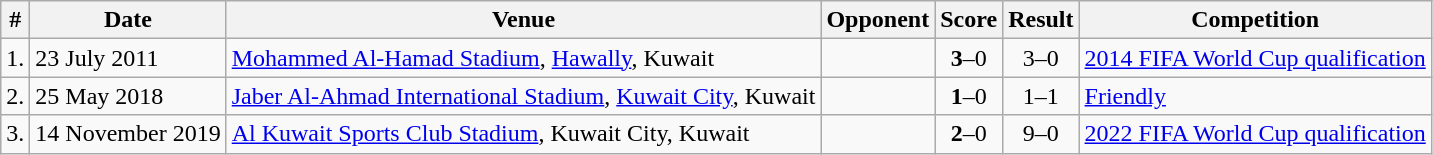<table class="wikitable">
<tr>
<th>#</th>
<th>Date</th>
<th>Venue</th>
<th>Opponent</th>
<th>Score</th>
<th>Result</th>
<th>Competition</th>
</tr>
<tr>
<td>1.</td>
<td>23 July 2011</td>
<td><a href='#'>Mohammed Al-Hamad Stadium</a>, <a href='#'>Hawally</a>, Kuwait</td>
<td></td>
<td align=center><strong>3</strong>–0</td>
<td align=center>3–0</td>
<td><a href='#'>2014 FIFA World Cup qualification</a></td>
</tr>
<tr>
<td>2.</td>
<td>25 May 2018</td>
<td><a href='#'>Jaber Al-Ahmad International Stadium</a>, <a href='#'>Kuwait City</a>, Kuwait</td>
<td></td>
<td align=center><strong>1</strong>–0</td>
<td align=center>1–1</td>
<td><a href='#'>Friendly</a></td>
</tr>
<tr>
<td>3.</td>
<td>14 November 2019</td>
<td><a href='#'>Al Kuwait Sports Club Stadium</a>, Kuwait City, Kuwait</td>
<td></td>
<td align=center><strong>2</strong>–0</td>
<td align=center>9–0</td>
<td><a href='#'>2022 FIFA World Cup qualification</a></td>
</tr>
</table>
